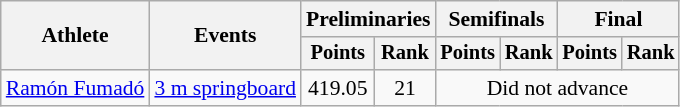<table class=wikitable style="font-size:90%">
<tr>
<th rowspan="2">Athlete</th>
<th rowspan="2">Events</th>
<th colspan="2">Preliminaries</th>
<th colspan="2">Semifinals</th>
<th colspan="2">Final</th>
</tr>
<tr style="font-size:95%">
<th>Points</th>
<th>Rank</th>
<th>Points</th>
<th>Rank</th>
<th>Points</th>
<th>Rank</th>
</tr>
<tr align=center>
<td align=left><a href='#'>Ramón Fumadó</a></td>
<td align=left><a href='#'>3 m springboard</a></td>
<td>419.05</td>
<td>21</td>
<td colspan=4>Did not advance</td>
</tr>
</table>
